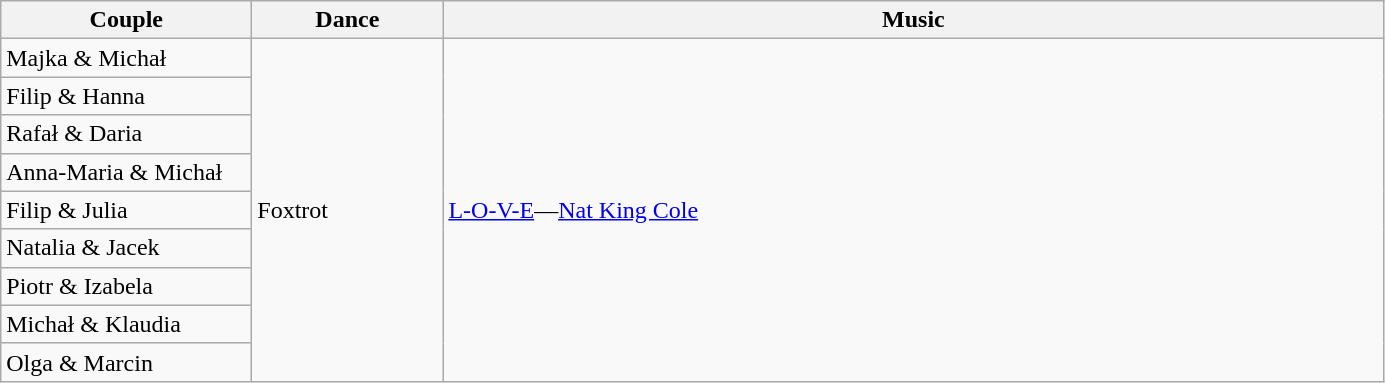<table class="wikitable">
<tr>
<th style="width:160px;">Couple</th>
<th style="width:120px;">Dance</th>
<th style="width:620px;">Music</th>
</tr>
<tr>
<td>Majka & Michał</td>
<td rowspan="9">Foxtrot</td>
<td rowspan="9"><a href='#'>L-O-V-E</a>—<a href='#'>Nat King Cole</a></td>
</tr>
<tr>
<td>Filip & Hanna</td>
</tr>
<tr>
<td>Rafał & Daria</td>
</tr>
<tr>
<td>Anna-Maria & Michał</td>
</tr>
<tr>
<td>Filip & Julia</td>
</tr>
<tr>
<td>Natalia & Jacek</td>
</tr>
<tr>
<td>Piotr & Izabela</td>
</tr>
<tr>
<td>Michał & Klaudia</td>
</tr>
<tr>
<td>Olga & Marcin</td>
</tr>
</table>
